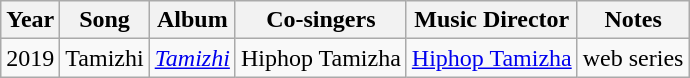<table class= "wikitable">
<tr>
<th>Year</th>
<th>Song</th>
<th>Album</th>
<th>Co-singers</th>
<th>Music Director</th>
<th>Notes</th>
</tr>
<tr>
<td>2019</td>
<td>Tamizhi</td>
<td><em><a href='#'>Tamizhi</a></em></td>
<td>Hiphop Tamizha</td>
<td><a href='#'>Hiphop Tamizha</a></td>
<td>web series</td>
</tr>
</table>
